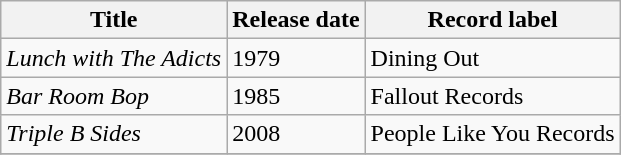<table class="wikitable">
<tr>
<th>Title</th>
<th>Release date</th>
<th>Record label</th>
</tr>
<tr>
<td><em>Lunch with The Adicts</em></td>
<td>1979</td>
<td>Dining Out</td>
</tr>
<tr>
<td><em>Bar Room Bop</em></td>
<td>1985</td>
<td>Fallout Records</td>
</tr>
<tr>
<td><em>Triple B Sides</em></td>
<td>2008</td>
<td>People Like You Records</td>
</tr>
<tr>
</tr>
</table>
